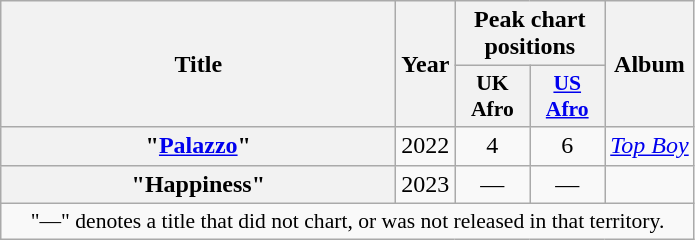<table class="wikitable plainrowheaders" style="text-align:center">
<tr>
<th scope="col" rowspan="2" style="width:16em;">Title</th>
<th scope="col" rowspan="2">Year</th>
<th colspan="2" scope="col">Peak chart positions</th>
<th rowspan="2" scope="col">Album</th>
</tr>
<tr>
<th scope="col" style="width:3em;font-size:90%;">UK<br>Afro<br></th>
<th scope="col" style="width:3em;font-size:90%;"><a href='#'>US<br>Afro</a><br></th>
</tr>
<tr>
<th scope="row">"<a href='#'>Palazzo</a>"<br></th>
<td>2022</td>
<td>4</td>
<td>6</td>
<td><em><a href='#'>Top Boy</a></em></td>
</tr>
<tr>
<th scope="row">"Happiness"<br></th>
<td>2023</td>
<td>—</td>
<td>—</td>
<td></td>
</tr>
<tr>
<td colspan="14" style="font-size:90%">"—" denotes a title that did not chart, or was not released in that territory.</td>
</tr>
</table>
